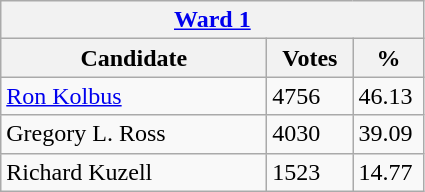<table class="wikitable">
<tr>
<th colspan="3"><a href='#'>Ward 1</a></th>
</tr>
<tr>
<th style="width: 170px">Candidate</th>
<th style="width: 50px">Votes</th>
<th style="width: 40px">%</th>
</tr>
<tr>
<td><a href='#'>Ron Kolbus</a></td>
<td>4756</td>
<td>46.13</td>
</tr>
<tr>
<td>Gregory L. Ross</td>
<td>4030</td>
<td>39.09</td>
</tr>
<tr>
<td>Richard Kuzell</td>
<td>1523</td>
<td>14.77</td>
</tr>
</table>
